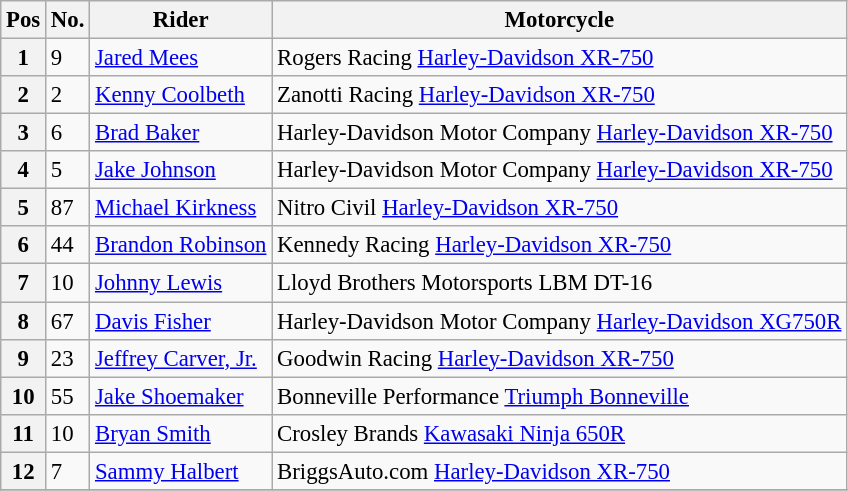<table class="wikitable" style="font-size:95%">
<tr>
<th>Pos</th>
<th>No.</th>
<th>Rider</th>
<th>Motorcycle</th>
</tr>
<tr>
<th>1</th>
<td>9</td>
<td> <a href='#'>Jared Mees</a></td>
<td>Rogers Racing <a href='#'>Harley-Davidson XR-750</a></td>
</tr>
<tr>
<th>2</th>
<td>2</td>
<td> <a href='#'>Kenny Coolbeth</a></td>
<td>Zanotti Racing <a href='#'>Harley-Davidson XR-750</a></td>
</tr>
<tr>
<th>3</th>
<td>6</td>
<td> <a href='#'>Brad Baker</a></td>
<td>Harley-Davidson Motor Company <a href='#'>Harley-Davidson XR-750</a></td>
</tr>
<tr>
<th>4</th>
<td>5</td>
<td> <a href='#'>Jake Johnson</a></td>
<td>Harley-Davidson Motor Company <a href='#'>Harley-Davidson XR-750</a></td>
</tr>
<tr>
<th>5</th>
<td>87</td>
<td> <a href='#'>Michael Kirkness</a></td>
<td>Nitro Civil <a href='#'>Harley-Davidson XR-750</a></td>
</tr>
<tr>
<th>6</th>
<td>44</td>
<td> <a href='#'>Brandon Robinson</a></td>
<td>Kennedy Racing <a href='#'>Harley-Davidson XR-750</a></td>
</tr>
<tr>
<th>7</th>
<td>10</td>
<td> <a href='#'>Johnny Lewis</a></td>
<td>Lloyd Brothers Motorsports LBM DT-16</td>
</tr>
<tr>
<th>8</th>
<td>67</td>
<td> <a href='#'>Davis Fisher</a></td>
<td>Harley-Davidson Motor Company <a href='#'>Harley-Davidson XG750R</a></td>
</tr>
<tr>
<th>9</th>
<td>23</td>
<td> <a href='#'>Jeffrey Carver, Jr.</a></td>
<td>Goodwin Racing <a href='#'>Harley-Davidson XR-750</a></td>
</tr>
<tr>
<th>10</th>
<td>55</td>
<td> <a href='#'>Jake Shoemaker</a></td>
<td>Bonneville Performance <a href='#'>Triumph Bonneville</a></td>
</tr>
<tr>
<th>11</th>
<td>10</td>
<td> <a href='#'>Bryan Smith</a></td>
<td>Crosley Brands <a href='#'>Kawasaki Ninja 650R</a></td>
</tr>
<tr>
<th>12</th>
<td>7</td>
<td> <a href='#'>Sammy Halbert</a></td>
<td>BriggsAuto.com <a href='#'>Harley-Davidson XR-750</a></td>
</tr>
<tr>
</tr>
</table>
